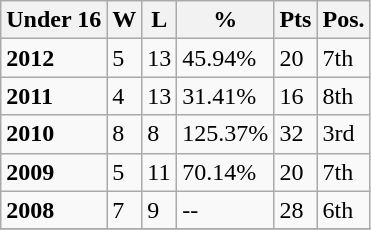<table class="wikitable">
<tr>
<th style= width="100"><span><strong>Under 16</strong></span></th>
<th style= width="60">W</th>
<th style= width="30">L</th>
<th style= width="30">%</th>
<th style= width="30">Pts</th>
<th style= width="30">Pos.</th>
</tr>
<tr>
<td><strong>2012</strong></td>
<td>5</td>
<td>13</td>
<td>45.94%</td>
<td>20</td>
<td>7th</td>
</tr>
<tr>
<td><strong>2011</strong></td>
<td>4</td>
<td>13</td>
<td>31.41%</td>
<td>16</td>
<td>8th</td>
</tr>
<tr>
<td><strong>2010</strong></td>
<td>8</td>
<td>8</td>
<td>125.37%</td>
<td>32</td>
<td>3rd</td>
</tr>
<tr>
<td><strong>2009</strong></td>
<td>5</td>
<td>11</td>
<td>70.14%</td>
<td>20</td>
<td>7th</td>
</tr>
<tr>
<td><strong>2008</strong></td>
<td>7</td>
<td>9</td>
<td>--</td>
<td>28</td>
<td>6th</td>
</tr>
<tr>
</tr>
</table>
